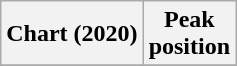<table class="wikitable plainrowheaders">
<tr>
<th>Chart (2020)</th>
<th>Peak<br>position</th>
</tr>
<tr>
</tr>
</table>
